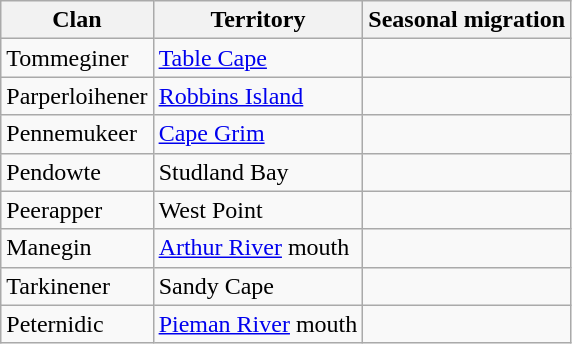<table class="wikitable">
<tr>
<th>Clan</th>
<th>Territory</th>
<th>Seasonal migration</th>
</tr>
<tr>
<td>Tommeginer</td>
<td><a href='#'>Table Cape</a></td>
<td></td>
</tr>
<tr>
<td>Parperloihener</td>
<td><a href='#'>Robbins Island</a></td>
<td></td>
</tr>
<tr>
<td>Pennemukeer</td>
<td><a href='#'>Cape Grim</a></td>
<td></td>
</tr>
<tr>
<td>Pendowte</td>
<td>Studland Bay</td>
<td></td>
</tr>
<tr>
<td>Peerapper</td>
<td>West Point</td>
<td></td>
</tr>
<tr>
<td>Manegin</td>
<td><a href='#'>Arthur River</a> mouth</td>
<td></td>
</tr>
<tr>
<td>Tarkinener</td>
<td>Sandy Cape</td>
<td></td>
</tr>
<tr>
<td>Peternidic</td>
<td><a href='#'>Pieman River</a> mouth</td>
<td></td>
</tr>
</table>
